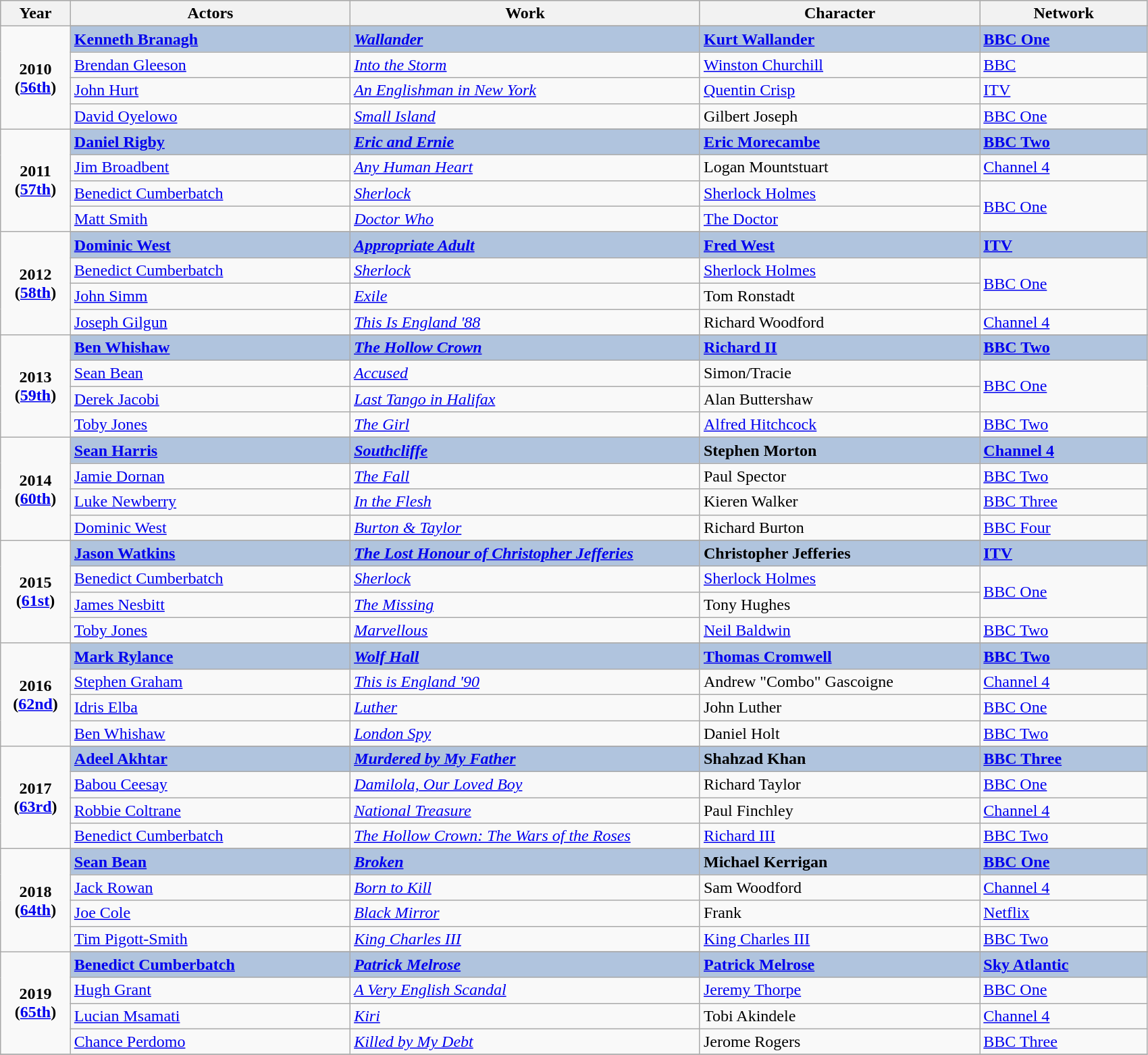<table class="wikitable">
<tr style="background:#bebebe;">
<th style="width:5%;">Year</th>
<th style="width:20%;">Actors</th>
<th style="width:25%;">Work</th>
<th style="width:20%;">Character</th>
<th style="width:12%;">Network</th>
</tr>
<tr>
<td rowspan=5 style="text-align:center"><strong>2010 <br>(<a href='#'>56th</a>)<br></strong></td>
</tr>
<tr style="background:#B0C4DE;">
<td><strong><a href='#'>Kenneth Branagh</a></strong></td>
<td><strong><em><a href='#'>Wallander</a></em></strong></td>
<td><strong><a href='#'>Kurt Wallander</a></strong></td>
<td><strong><a href='#'>BBC One</a></strong></td>
</tr>
<tr>
<td><a href='#'>Brendan Gleeson</a></td>
<td><em><a href='#'>Into the Storm</a></em></td>
<td><a href='#'>Winston Churchill</a></td>
<td><a href='#'>BBC</a></td>
</tr>
<tr>
<td><a href='#'>John Hurt</a></td>
<td><em><a href='#'>An Englishman in New York</a></em></td>
<td><a href='#'>Quentin Crisp</a></td>
<td><a href='#'>ITV</a></td>
</tr>
<tr>
<td><a href='#'>David Oyelowo</a></td>
<td><em><a href='#'>Small Island</a></em></td>
<td>Gilbert Joseph</td>
<td><a href='#'>BBC One</a></td>
</tr>
<tr>
<td rowspan=5 style="text-align:center"><strong>2011 <br>(<a href='#'>57th</a>)<br></strong></td>
</tr>
<tr style="background:#B0C4DE;">
<td><strong><a href='#'>Daniel Rigby</a></strong></td>
<td><strong><em><a href='#'>Eric and Ernie</a></em></strong></td>
<td><strong><a href='#'>Eric Morecambe</a></strong></td>
<td><strong><a href='#'>BBC Two</a></strong></td>
</tr>
<tr>
<td><a href='#'>Jim Broadbent</a></td>
<td><em><a href='#'>Any Human Heart</a></em></td>
<td>Logan Mountstuart</td>
<td><a href='#'>Channel 4</a></td>
</tr>
<tr>
<td><a href='#'>Benedict Cumberbatch</a></td>
<td><em><a href='#'>Sherlock</a></em></td>
<td><a href='#'>Sherlock Holmes</a></td>
<td rowspan="2"><a href='#'>BBC One</a></td>
</tr>
<tr>
<td><a href='#'>Matt Smith</a></td>
<td><em><a href='#'>Doctor Who</a></em></td>
<td><a href='#'>The Doctor</a></td>
</tr>
<tr>
<td rowspan=5 style="text-align:center"><strong>2012 <br>(<a href='#'>58th</a>)<br></strong></td>
</tr>
<tr style="background:#B0C4DE;">
<td><strong><a href='#'>Dominic West</a></strong></td>
<td><strong><em><a href='#'>Appropriate Adult</a></em></strong></td>
<td><strong><a href='#'>Fred West</a></strong></td>
<td><strong><a href='#'>ITV</a></strong></td>
</tr>
<tr>
<td><a href='#'>Benedict Cumberbatch</a></td>
<td><em><a href='#'>Sherlock</a></em></td>
<td><a href='#'>Sherlock Holmes</a></td>
<td rowspan="2"><a href='#'>BBC One</a></td>
</tr>
<tr>
<td><a href='#'>John Simm</a></td>
<td><em><a href='#'>Exile</a></em></td>
<td>Tom Ronstadt</td>
</tr>
<tr>
<td><a href='#'>Joseph Gilgun</a></td>
<td><em><a href='#'>This Is England '88</a></em></td>
<td>Richard Woodford</td>
<td><a href='#'>Channel 4</a></td>
</tr>
<tr>
<td rowspan=5 style="text-align:center"><strong>2013 <br>(<a href='#'>59th</a>)<br></strong></td>
</tr>
<tr style="background:#B0C4DE;">
<td><strong><a href='#'>Ben Whishaw</a></strong></td>
<td><strong><em><a href='#'>The Hollow Crown</a></em></strong></td>
<td><strong><a href='#'>Richard II</a></strong></td>
<td><strong><a href='#'>BBC Two</a></strong></td>
</tr>
<tr>
<td><a href='#'>Sean Bean</a></td>
<td><em><a href='#'>Accused</a></em></td>
<td>Simon/Tracie</td>
<td rowspan="2"><a href='#'>BBC One</a></td>
</tr>
<tr>
<td><a href='#'>Derek Jacobi</a></td>
<td><em><a href='#'>Last Tango in Halifax</a></em></td>
<td>Alan Buttershaw</td>
</tr>
<tr>
<td><a href='#'>Toby Jones</a></td>
<td><em><a href='#'>The Girl</a></em></td>
<td><a href='#'>Alfred Hitchcock</a></td>
<td><a href='#'>BBC Two</a></td>
</tr>
<tr>
<td rowspan=5 style="text-align:center"><strong>2014 <br>(<a href='#'>60th</a>)<br></strong></td>
</tr>
<tr style="background:#B0C4DE;">
<td><strong><a href='#'>Sean Harris</a></strong></td>
<td><strong><em><a href='#'>Southcliffe</a></em></strong></td>
<td><strong>Stephen Morton</strong></td>
<td><strong><a href='#'>Channel 4</a></strong></td>
</tr>
<tr>
<td><a href='#'>Jamie Dornan</a></td>
<td><em><a href='#'>The Fall</a></em></td>
<td>Paul Spector</td>
<td><a href='#'>BBC Two</a></td>
</tr>
<tr>
<td><a href='#'>Luke Newberry</a></td>
<td><em><a href='#'>In the Flesh</a></em></td>
<td>Kieren Walker</td>
<td><a href='#'>BBC Three</a></td>
</tr>
<tr>
<td><a href='#'>Dominic West</a></td>
<td><em><a href='#'>Burton & Taylor</a></em></td>
<td>Richard Burton</td>
<td><a href='#'>BBC Four</a></td>
</tr>
<tr>
<td rowspan=5 style="text-align:center"><strong>2015 <br>(<a href='#'>61st</a>)<br></strong></td>
</tr>
<tr style="background:#B0C4DE;">
<td><strong><a href='#'>Jason Watkins</a></strong></td>
<td><strong><em><a href='#'>The Lost Honour of Christopher Jefferies</a></em></strong></td>
<td><strong>Christopher Jefferies</strong></td>
<td><strong><a href='#'>ITV</a></strong></td>
</tr>
<tr>
<td><a href='#'>Benedict Cumberbatch</a></td>
<td><em><a href='#'>Sherlock</a></em></td>
<td><a href='#'>Sherlock Holmes</a></td>
<td rowspan="2"><a href='#'>BBC One</a></td>
</tr>
<tr>
<td><a href='#'>James Nesbitt</a></td>
<td><em><a href='#'>The Missing</a></em></td>
<td>Tony Hughes</td>
</tr>
<tr>
<td><a href='#'>Toby Jones</a></td>
<td><em><a href='#'>Marvellous</a></em></td>
<td><a href='#'>Neil Baldwin</a></td>
<td><a href='#'>BBC Two</a></td>
</tr>
<tr>
<td rowspan=5 style="text-align:center"><strong>2016 <br>(<a href='#'>62nd</a>)<br></strong></td>
</tr>
<tr style="background:#B0C4DE;">
<td><strong><a href='#'>Mark Rylance</a></strong></td>
<td><strong><em><a href='#'>Wolf Hall</a></em></strong></td>
<td><strong><a href='#'>Thomas Cromwell</a></strong></td>
<td><strong><a href='#'>BBC Two</a></strong></td>
</tr>
<tr>
<td><a href='#'>Stephen Graham</a></td>
<td><em><a href='#'>This is England '90</a></em></td>
<td>Andrew "Combo" Gascoigne</td>
<td><a href='#'>Channel 4</a></td>
</tr>
<tr>
<td><a href='#'>Idris Elba</a></td>
<td><em><a href='#'>Luther</a></em></td>
<td>John Luther</td>
<td><a href='#'>BBC One</a></td>
</tr>
<tr>
<td><a href='#'>Ben Whishaw</a></td>
<td><em><a href='#'>London Spy</a></em></td>
<td>Daniel Holt</td>
<td><a href='#'>BBC Two</a></td>
</tr>
<tr>
<td rowspan=5 style="text-align:center"><strong>2017 <br>(<a href='#'>63rd</a>)<br></strong></td>
</tr>
<tr style="background:#B0C4DE;">
<td><strong><a href='#'>Adeel Akhtar</a></strong></td>
<td><strong><em><a href='#'>Murdered by My Father</a></em></strong></td>
<td><strong>Shahzad Khan</strong></td>
<td><strong><a href='#'>BBC Three</a></strong></td>
</tr>
<tr>
<td><a href='#'>Babou Ceesay</a></td>
<td><em><a href='#'>Damilola, Our Loved Boy</a></em></td>
<td>Richard Taylor</td>
<td><a href='#'>BBC One</a></td>
</tr>
<tr>
<td><a href='#'>Robbie Coltrane</a></td>
<td><em><a href='#'>National Treasure</a></em></td>
<td>Paul Finchley</td>
<td><a href='#'>Channel 4</a></td>
</tr>
<tr>
<td><a href='#'>Benedict Cumberbatch</a></td>
<td><em><a href='#'>The Hollow Crown: The Wars of the Roses</a></em></td>
<td><a href='#'>Richard III</a></td>
<td><a href='#'>BBC Two</a></td>
</tr>
<tr>
<td rowspan=5 style="text-align:center"><strong>2018 <br>(<a href='#'>64th</a>)<br></strong></td>
</tr>
<tr style="background:#B0C4DE;">
<td><strong><a href='#'>Sean Bean</a></strong></td>
<td><strong><em><a href='#'>Broken</a></em></strong></td>
<td><strong>Michael Kerrigan</strong></td>
<td><strong><a href='#'>BBC One</a></strong></td>
</tr>
<tr>
<td><a href='#'>Jack Rowan</a></td>
<td><em><a href='#'>Born to Kill</a></em></td>
<td>Sam Woodford</td>
<td><a href='#'>Channel 4</a></td>
</tr>
<tr>
<td><a href='#'>Joe Cole</a></td>
<td><em><a href='#'>Black Mirror</a></em></td>
<td>Frank</td>
<td><a href='#'>Netflix</a></td>
</tr>
<tr>
<td><a href='#'>Tim Pigott-Smith</a></td>
<td><em><a href='#'>King Charles III</a></em></td>
<td><a href='#'>King Charles III</a></td>
<td><a href='#'>BBC Two</a></td>
</tr>
<tr>
<td rowspan=5 style="text-align:center"><strong>2019 <br>(<a href='#'>65th</a>)<br></strong></td>
</tr>
<tr style="background:#B0C4DE;">
<td><strong><a href='#'>Benedict Cumberbatch</a></strong></td>
<td><strong><em><a href='#'>Patrick Melrose</a></em></strong></td>
<td><strong><a href='#'>Patrick Melrose</a></strong></td>
<td><strong><a href='#'>Sky Atlantic</a></strong></td>
</tr>
<tr>
<td><a href='#'>Hugh Grant</a></td>
<td><em><a href='#'>A Very English Scandal</a></em></td>
<td><a href='#'>Jeremy Thorpe</a></td>
<td><a href='#'>BBC One</a></td>
</tr>
<tr>
<td><a href='#'>Lucian Msamati</a></td>
<td><em><a href='#'>Kiri</a></em></td>
<td>Tobi Akindele</td>
<td><a href='#'>Channel 4</a></td>
</tr>
<tr>
<td><a href='#'>Chance Perdomo</a></td>
<td><em><a href='#'>Killed by My Debt</a></em></td>
<td>Jerome Rogers</td>
<td><a href='#'>BBC Three</a></td>
</tr>
<tr>
</tr>
</table>
